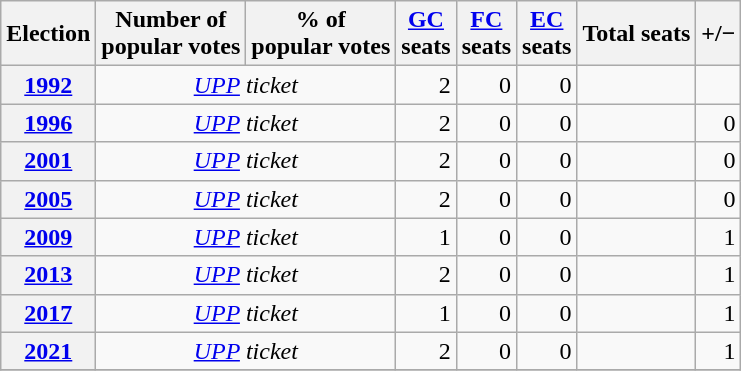<table class="wikitable" style="text-align: right;">
<tr align="center">
<th><strong>Election</strong></th>
<th>Number of<br>popular votes</th>
<th>% of<br>popular votes</th>
<th><a href='#'>GC</a><br>seats</th>
<th><a href='#'>FC</a><br>seats</th>
<th><a href='#'>EC</a><br>seats</th>
<th>Total seats</th>
<th>+/−</th>
</tr>
<tr>
<th><a href='#'>1992</a></th>
<td colspan="2" align="center"><em><a href='#'>UPP</a> ticket</em></td>
<td>2</td>
<td>0</td>
<td>0</td>
<td></td>
<td></td>
</tr>
<tr>
<th><a href='#'>1996</a></th>
<td colspan="2" align="center"><em><a href='#'>UPP</a> ticket</em></td>
<td>2</td>
<td>0</td>
<td>0</td>
<td></td>
<td>0</td>
</tr>
<tr>
<th><a href='#'>2001</a></th>
<td colspan="2" align="center"><em><a href='#'>UPP</a> ticket</em></td>
<td>2</td>
<td>0</td>
<td>0</td>
<td></td>
<td>0</td>
</tr>
<tr>
<th><a href='#'>2005</a></th>
<td colspan="2" align="center"><em><a href='#'>UPP</a> ticket</em></td>
<td>2</td>
<td>0</td>
<td>0</td>
<td></td>
<td>0</td>
</tr>
<tr>
<th><a href='#'>2009</a></th>
<td colspan="2" align="center"><em><a href='#'>UPP</a> ticket</em></td>
<td>1</td>
<td>0</td>
<td>0</td>
<td></td>
<td>1</td>
</tr>
<tr>
<th><a href='#'>2013</a></th>
<td colspan="2" align="center"><em><a href='#'>UPP</a> ticket</em></td>
<td>2</td>
<td>0</td>
<td>0</td>
<td></td>
<td>1</td>
</tr>
<tr>
<th><a href='#'>2017</a></th>
<td colspan="2" align="center"><em><a href='#'>UPP</a> ticket</em></td>
<td>1</td>
<td>0</td>
<td>0</td>
<td></td>
<td>1</td>
</tr>
<tr>
<th><a href='#'>2021</a></th>
<td colspan="2" align="center"><em><a href='#'>UPP</a> ticket</em></td>
<td>2</td>
<td>0</td>
<td>0</td>
<td></td>
<td>1</td>
</tr>
<tr>
</tr>
</table>
